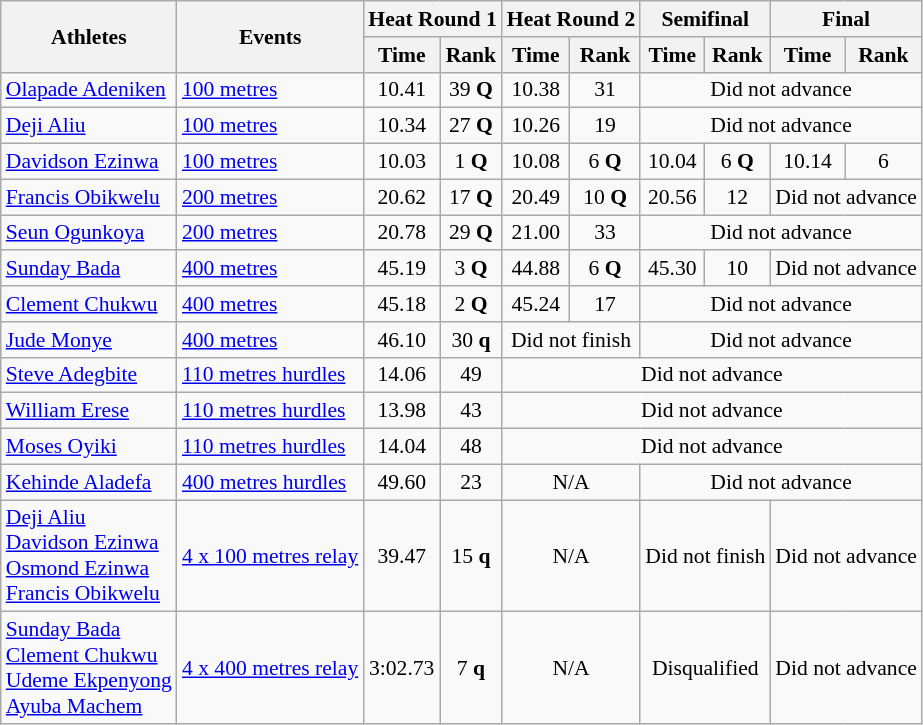<table class=wikitable style=font-size:90%>
<tr>
<th rowspan=2>Athletes</th>
<th rowspan=2>Events</th>
<th colspan=2>Heat Round 1</th>
<th colspan=2>Heat Round 2</th>
<th colspan=2>Semifinal</th>
<th colspan=2>Final</th>
</tr>
<tr>
<th>Time</th>
<th>Rank</th>
<th>Time</th>
<th>Rank</th>
<th>Time</th>
<th>Rank</th>
<th>Time</th>
<th>Rank</th>
</tr>
<tr>
<td><a href='#'>Olapade Adeniken</a></td>
<td><a href='#'>100 metres</a></td>
<td align=center>10.41</td>
<td align=center>39 <strong>Q</strong></td>
<td align=center>10.38</td>
<td align=center>31</td>
<td align=center colspan=4>Did not advance</td>
</tr>
<tr>
<td><a href='#'>Deji Aliu</a></td>
<td><a href='#'>100 metres</a></td>
<td align=center>10.34</td>
<td align=center>27 <strong>Q</strong></td>
<td align=center>10.26</td>
<td align=center>19</td>
<td align=center colspan=4>Did not advance</td>
</tr>
<tr>
<td><a href='#'>Davidson Ezinwa</a></td>
<td><a href='#'>100 metres</a></td>
<td align=center>10.03</td>
<td align=center>1 <strong>Q</strong></td>
<td align=center>10.08</td>
<td align=center>6 <strong>Q</strong></td>
<td align=center>10.04</td>
<td align=center>6 <strong>Q</strong></td>
<td align=center>10.14</td>
<td align=center>6</td>
</tr>
<tr>
<td><a href='#'>Francis Obikwelu</a></td>
<td><a href='#'>200 metres</a></td>
<td align=center>20.62</td>
<td align=center>17 <strong>Q</strong></td>
<td align=center>20.49</td>
<td align=center>10 <strong>Q</strong></td>
<td align=center>20.56</td>
<td align=center>12</td>
<td align=center colspan=2>Did not advance</td>
</tr>
<tr>
<td><a href='#'>Seun Ogunkoya</a></td>
<td><a href='#'>200 metres</a></td>
<td align=center>20.78</td>
<td align=center>29 <strong>Q</strong></td>
<td align=center>21.00</td>
<td align=center>33</td>
<td align=center colspan=4>Did not advance</td>
</tr>
<tr>
<td><a href='#'>Sunday Bada</a></td>
<td><a href='#'>400 metres</a></td>
<td align=center>45.19</td>
<td align=center>3 <strong>Q</strong></td>
<td align=center>44.88</td>
<td align=center>6 <strong>Q</strong></td>
<td align=center>45.30</td>
<td align=center>10</td>
<td align=center colspan=2>Did not advance</td>
</tr>
<tr>
<td><a href='#'>Clement Chukwu</a></td>
<td><a href='#'>400 metres</a></td>
<td align=center>45.18</td>
<td align=center>2 <strong>Q</strong></td>
<td align=center>45.24</td>
<td align=center>17</td>
<td align=center colspan=4>Did not advance</td>
</tr>
<tr>
<td><a href='#'>Jude Monye</a></td>
<td><a href='#'>400 metres</a></td>
<td align=center>46.10</td>
<td align=center>30 <strong>q</strong></td>
<td align=center colspan=2>Did not finish</td>
<td align=center colspan=4>Did not advance</td>
</tr>
<tr>
<td><a href='#'>Steve Adegbite</a></td>
<td><a href='#'>110 metres hurdles</a></td>
<td align=center>14.06</td>
<td align=center>49</td>
<td align=center colspan=6>Did not advance</td>
</tr>
<tr>
<td><a href='#'>William Erese</a></td>
<td><a href='#'>110 metres hurdles</a></td>
<td align=center>13.98</td>
<td align=center>43</td>
<td align=center colspan=6>Did not advance</td>
</tr>
<tr>
<td><a href='#'>Moses Oyiki</a></td>
<td><a href='#'>110 metres hurdles</a></td>
<td align=center>14.04</td>
<td align=center>48</td>
<td align=center colspan=6>Did not advance</td>
</tr>
<tr>
<td><a href='#'>Kehinde Aladefa</a></td>
<td><a href='#'>400 metres hurdles</a></td>
<td align=center>49.60</td>
<td align=center>23</td>
<td align=center colspan=2>N/A</td>
<td align=center colspan=4>Did not advance</td>
</tr>
<tr>
<td><a href='#'>Deji Aliu</a><br><a href='#'>Davidson Ezinwa</a><br><a href='#'>Osmond Ezinwa</a><br><a href='#'>Francis Obikwelu</a></td>
<td><a href='#'>4 x 100 metres relay</a></td>
<td align=center>39.47</td>
<td align=center>15 <strong>q</strong></td>
<td align=center colspan=2>N/A</td>
<td align=center colspan=2>Did not finish</td>
<td align=center colspan=2>Did not advance</td>
</tr>
<tr>
<td><a href='#'>Sunday Bada</a><br><a href='#'>Clement Chukwu</a><br><a href='#'>Udeme Ekpenyong</a><br><a href='#'>Ayuba Machem</a></td>
<td><a href='#'>4 x 400 metres relay</a></td>
<td align=center>3:02.73</td>
<td align=center>7 <strong>q</strong></td>
<td align=center colspan=2>N/A</td>
<td align=center colspan=2>Disqualified</td>
<td align=center colspan=2>Did not advance</td>
</tr>
</table>
